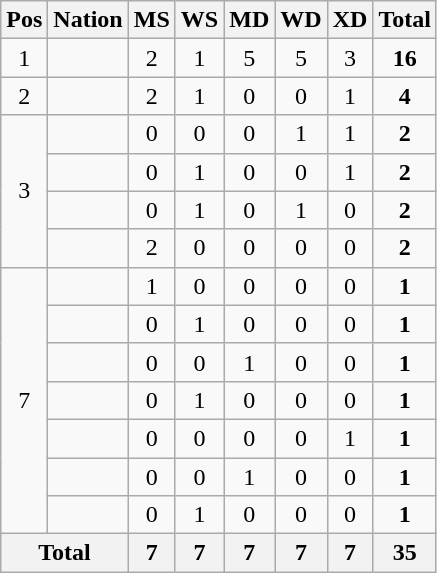<table class="wikitable" style="text-align:center">
<tr>
<th>Pos</th>
<th>Nation</th>
<th>MS</th>
<th>WS</th>
<th>MD</th>
<th>WD</th>
<th>XD</th>
<th>Total</th>
</tr>
<tr>
<td>1</td>
<td align=left></td>
<td>2</td>
<td>1</td>
<td>5</td>
<td>5</td>
<td>3</td>
<td><strong>16</strong></td>
</tr>
<tr>
<td>2</td>
<td align=left></td>
<td>2</td>
<td>1</td>
<td>0</td>
<td>0</td>
<td>1</td>
<td><strong>4</strong></td>
</tr>
<tr>
<td rowspan=4>3</td>
<td align=left><strong></strong></td>
<td>0</td>
<td>0</td>
<td>0</td>
<td>1</td>
<td>1</td>
<td><strong>2</strong></td>
</tr>
<tr>
<td align=left></td>
<td>0</td>
<td>1</td>
<td>0</td>
<td>0</td>
<td>1</td>
<td><strong>2</strong></td>
</tr>
<tr>
<td align=left></td>
<td>0</td>
<td>1</td>
<td>0</td>
<td>1</td>
<td>0</td>
<td><strong>2</strong></td>
</tr>
<tr>
<td align=left></td>
<td>2</td>
<td>0</td>
<td>0</td>
<td>0</td>
<td>0</td>
<td><strong>2</strong></td>
</tr>
<tr>
<td rowspan=7>7</td>
<td align=left></td>
<td>1</td>
<td>0</td>
<td>0</td>
<td>0</td>
<td>0</td>
<td><strong>1</strong></td>
</tr>
<tr>
<td align=left></td>
<td>0</td>
<td>1</td>
<td>0</td>
<td>0</td>
<td>0</td>
<td><strong>1</strong></td>
</tr>
<tr>
<td align=left></td>
<td>0</td>
<td>0</td>
<td>1</td>
<td>0</td>
<td>0</td>
<td><strong>1</strong></td>
</tr>
<tr>
<td align=left></td>
<td>0</td>
<td>1</td>
<td>0</td>
<td>0</td>
<td>0</td>
<td><strong>1</strong></td>
</tr>
<tr>
<td align=left></td>
<td>0</td>
<td>0</td>
<td>0</td>
<td>0</td>
<td>1</td>
<td><strong>1</strong></td>
</tr>
<tr>
<td align=left></td>
<td>0</td>
<td>0</td>
<td>1</td>
<td>0</td>
<td>0</td>
<td><strong>1</strong></td>
</tr>
<tr>
<td align=left></td>
<td>0</td>
<td>1</td>
<td>0</td>
<td>0</td>
<td>0</td>
<td><strong>1</strong></td>
</tr>
<tr>
<th colspan="2">Total</th>
<th>7</th>
<th>7</th>
<th>7</th>
<th>7</th>
<th>7</th>
<th>35</th>
</tr>
</table>
